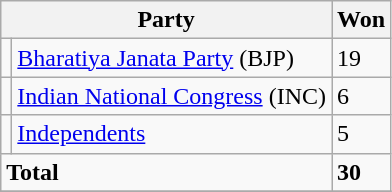<table class="sortable wikitable">
<tr>
<th colspan="2">Party</th>
<th>Won</th>
</tr>
<tr>
<td></td>
<td><a href='#'>Bharatiya Janata Party</a> (BJP)</td>
<td>19</td>
</tr>
<tr>
<td></td>
<td><a href='#'>Indian National Congress</a>  (INC)</td>
<td>6</td>
</tr>
<tr>
<td></td>
<td><a href='#'>Independents</a></td>
<td>5</td>
</tr>
<tr>
<td colspan="2"><strong>Total</strong></td>
<td><strong>30</strong></td>
</tr>
<tr>
</tr>
</table>
